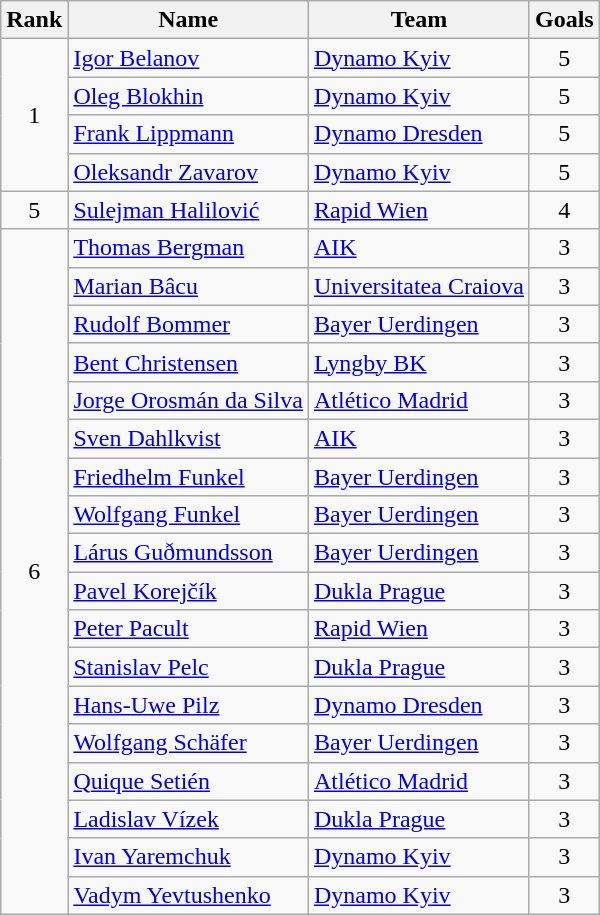<table class="wikitable" style="text-align:center">
<tr>
<th>Rank</th>
<th>Name</th>
<th>Team</th>
<th>Goals</th>
</tr>
<tr>
<td rowspan="4">1</td>
<td align="left"> <a href='#'>Igor Belanov</a></td>
<td align="left"> <a href='#'>Dynamo Kyiv</a></td>
<td>5</td>
</tr>
<tr>
<td align="left"> <a href='#'>Oleg Blokhin</a></td>
<td align="left"> <a href='#'>Dynamo Kyiv</a></td>
<td>5</td>
</tr>
<tr>
<td align="left"> <a href='#'>Frank Lippmann</a></td>
<td align="left"> <a href='#'>Dynamo Dresden</a></td>
<td>5</td>
</tr>
<tr>
<td align="left"> <a href='#'>Oleksandr Zavarov</a></td>
<td align="left"> <a href='#'>Dynamo Kyiv</a></td>
<td>5</td>
</tr>
<tr>
<td>5</td>
<td align="left"> <a href='#'>Sulejman Halilović</a></td>
<td align="left"> <a href='#'>Rapid Wien</a></td>
<td>4</td>
</tr>
<tr>
<td rowspan="18">6</td>
<td align="left"> <a href='#'>Thomas Bergman</a></td>
<td align="left"> <a href='#'>AIK</a></td>
<td>3</td>
</tr>
<tr>
<td align="left"> <a href='#'>Marian Bâcu</a></td>
<td align="left"> <a href='#'>Universitatea Craiova</a></td>
<td>3</td>
</tr>
<tr>
<td align="left"> <a href='#'>Rudolf Bommer</a></td>
<td align="left"> <a href='#'>Bayer Uerdingen</a></td>
<td>3</td>
</tr>
<tr>
<td align="left"> <a href='#'>Bent Christensen</a></td>
<td align="left"> <a href='#'>Lyngby BK</a></td>
<td>3</td>
</tr>
<tr>
<td align="left"> <a href='#'>Jorge Orosmán da Silva</a></td>
<td align="left"> <a href='#'>Atlético Madrid</a></td>
<td>3</td>
</tr>
<tr>
<td align="left"> <a href='#'>Sven Dahlkvist</a></td>
<td align="left"> <a href='#'>AIK</a></td>
<td>3</td>
</tr>
<tr>
<td align="left"> <a href='#'>Friedhelm Funkel</a></td>
<td align="left"> <a href='#'>Bayer Uerdingen</a></td>
<td>3</td>
</tr>
<tr>
<td align="left"> <a href='#'>Wolfgang Funkel</a></td>
<td align="left"> <a href='#'>Bayer Uerdingen</a></td>
<td>3</td>
</tr>
<tr>
<td align="left"> <a href='#'>Lárus Guðmundsson</a></td>
<td align="left"> <a href='#'>Bayer Uerdingen</a></td>
<td>3</td>
</tr>
<tr>
<td align="left"> <a href='#'>Pavel Korejčík</a></td>
<td align="left"> <a href='#'>Dukla Prague</a></td>
<td>3</td>
</tr>
<tr>
<td align="left"> <a href='#'>Peter Pacult</a></td>
<td align="left"> <a href='#'>Rapid Wien</a></td>
<td>3</td>
</tr>
<tr>
<td align="left"> <a href='#'>Stanislav Pelc</a></td>
<td align="left"> <a href='#'>Dukla Prague</a></td>
<td>3</td>
</tr>
<tr>
<td align="left"> <a href='#'>Hans-Uwe Pilz</a></td>
<td align="left"> <a href='#'>Dynamo Dresden</a></td>
<td>3</td>
</tr>
<tr>
<td align="left"> <a href='#'>Wolfgang Schäfer</a></td>
<td align="left"> <a href='#'>Bayer Uerdingen</a></td>
<td>3</td>
</tr>
<tr>
<td align="left"> <a href='#'>Quique Setién</a></td>
<td align="left"> <a href='#'>Atlético Madrid</a></td>
<td>3</td>
</tr>
<tr>
<td align="left"> <a href='#'>Ladislav Vízek</a></td>
<td align="left"> <a href='#'>Dukla Prague</a></td>
<td>3</td>
</tr>
<tr>
<td align="left"> <a href='#'>Ivan Yaremchuk</a></td>
<td align="left"> <a href='#'>Dynamo Kyiv</a></td>
<td>3</td>
</tr>
<tr>
<td align="left"> <a href='#'>Vadym Yevtushenko</a></td>
<td align="left"> <a href='#'>Dynamo Kyiv</a></td>
<td>3</td>
</tr>
</table>
